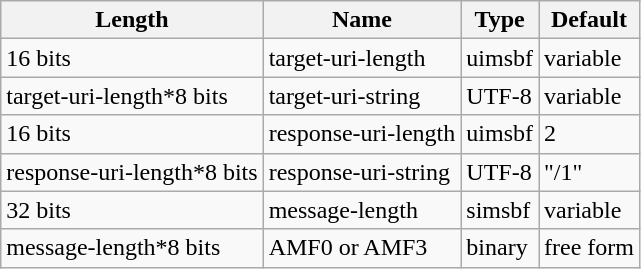<table class="wikitable">
<tr>
<th>Length</th>
<th>Name</th>
<th>Type</th>
<th>Default</th>
</tr>
<tr>
<td>16 bits</td>
<td>target-uri-length</td>
<td>uimsbf</td>
<td>variable</td>
</tr>
<tr>
<td>target-uri-length*8 bits</td>
<td>target-uri-string</td>
<td>UTF-8</td>
<td>variable</td>
</tr>
<tr>
<td>16 bits</td>
<td>response-uri-length</td>
<td>uimsbf</td>
<td>2</td>
</tr>
<tr>
<td>response-uri-length*8 bits</td>
<td>response-uri-string</td>
<td>UTF-8</td>
<td>"/1"</td>
</tr>
<tr>
<td>32 bits</td>
<td>message-length</td>
<td>simsbf</td>
<td>variable</td>
</tr>
<tr>
<td>message-length*8 bits</td>
<td>AMF0 or AMF3</td>
<td>binary</td>
<td>free form</td>
</tr>
</table>
